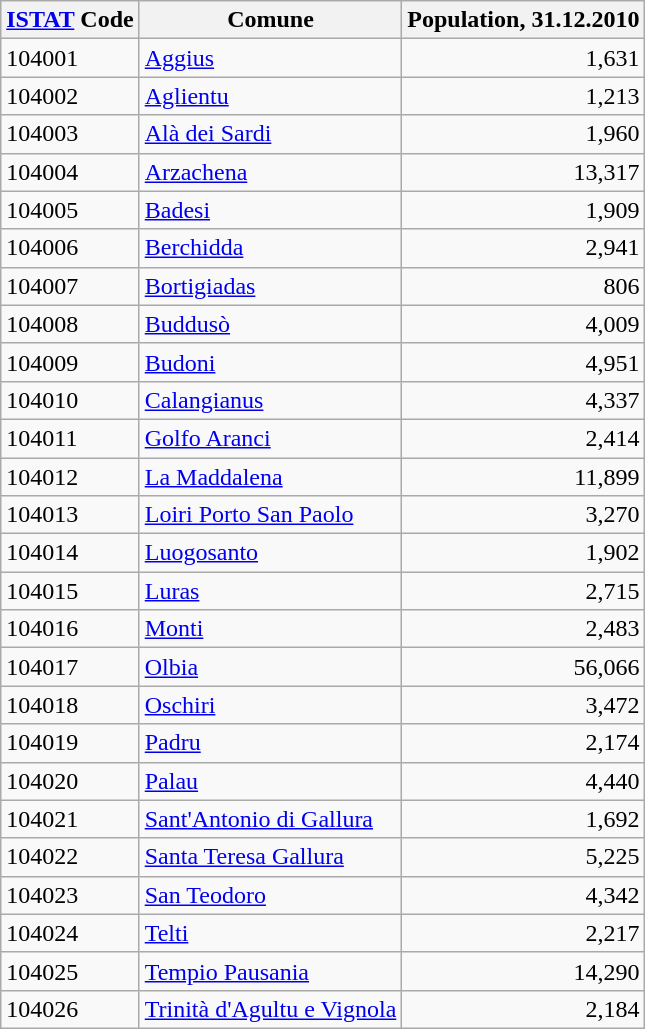<table class="wikitable sortable">
<tr>
<th><a href='#'>ISTAT</a> Code</th>
<th>Comune</th>
<th>Population, 31.12.2010</th>
</tr>
<tr>
<td>104001</td>
<td><a href='#'>Aggius</a></td>
<td style="text-align:right;">1,631</td>
</tr>
<tr>
<td>104002</td>
<td><a href='#'>Aglientu</a></td>
<td style="text-align:right;">1,213</td>
</tr>
<tr>
<td>104003</td>
<td><a href='#'>Alà dei Sardi</a></td>
<td style="text-align:right;">1,960</td>
</tr>
<tr>
<td>104004</td>
<td><a href='#'>Arzachena</a></td>
<td style="text-align:right;">13,317</td>
</tr>
<tr>
<td>104005</td>
<td><a href='#'>Badesi</a></td>
<td style="text-align:right;">1,909</td>
</tr>
<tr>
<td>104006</td>
<td><a href='#'>Berchidda</a></td>
<td style="text-align:right;">2,941</td>
</tr>
<tr>
<td>104007</td>
<td><a href='#'>Bortigiadas</a></td>
<td style="text-align:right;">806</td>
</tr>
<tr>
<td>104008</td>
<td><a href='#'>Buddusò</a></td>
<td style="text-align:right;">4,009</td>
</tr>
<tr>
<td>104009</td>
<td><a href='#'>Budoni</a></td>
<td style="text-align:right;">4,951</td>
</tr>
<tr>
<td>104010</td>
<td><a href='#'>Calangianus</a></td>
<td style="text-align:right;">4,337</td>
</tr>
<tr>
<td>104011</td>
<td><a href='#'>Golfo Aranci</a></td>
<td style="text-align:right;">2,414</td>
</tr>
<tr>
<td>104012</td>
<td><a href='#'>La Maddalena</a></td>
<td style="text-align:right;">11,899</td>
</tr>
<tr>
<td>104013</td>
<td><a href='#'>Loiri Porto San Paolo</a></td>
<td style="text-align:right;">3,270</td>
</tr>
<tr>
<td>104014</td>
<td><a href='#'>Luogosanto</a></td>
<td style="text-align:right;">1,902</td>
</tr>
<tr>
<td>104015</td>
<td><a href='#'>Luras</a></td>
<td style="text-align:right;">2,715</td>
</tr>
<tr>
<td>104016</td>
<td><a href='#'>Monti</a></td>
<td style="text-align:right;">2,483</td>
</tr>
<tr>
<td>104017</td>
<td><a href='#'>Olbia</a></td>
<td style="text-align:right;">56,066</td>
</tr>
<tr>
<td>104018</td>
<td><a href='#'>Oschiri</a></td>
<td style="text-align:right;">3,472</td>
</tr>
<tr>
<td>104019</td>
<td><a href='#'>Padru</a></td>
<td style="text-align:right;">2,174</td>
</tr>
<tr>
<td>104020</td>
<td><a href='#'>Palau</a></td>
<td style="text-align:right;">4,440</td>
</tr>
<tr>
<td>104021</td>
<td><a href='#'>Sant'Antonio di Gallura</a></td>
<td style="text-align:right;">1,692</td>
</tr>
<tr>
<td>104022</td>
<td><a href='#'>Santa Teresa Gallura</a></td>
<td style="text-align:right;">5,225</td>
</tr>
<tr>
<td>104023</td>
<td><a href='#'>San Teodoro</a></td>
<td style="text-align:right;">4,342</td>
</tr>
<tr>
<td>104024</td>
<td><a href='#'>Telti</a></td>
<td style="text-align:right;">2,217</td>
</tr>
<tr>
<td>104025</td>
<td><a href='#'>Tempio Pausania</a></td>
<td style="text-align:right;">14,290</td>
</tr>
<tr>
<td>104026</td>
<td><a href='#'>Trinità d'Agultu e Vignola</a></td>
<td style="text-align:right;">2,184</td>
</tr>
</table>
